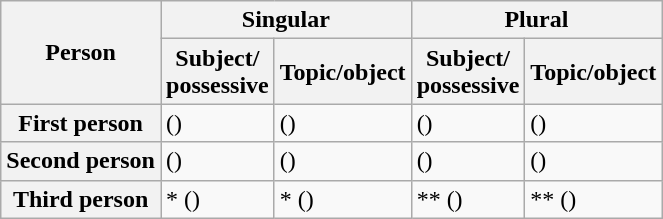<table class="wikitable">
<tr>
<th rowspan="2">Person</th>
<th colspan="2">Singular</th>
<th colspan="3">Plural</th>
</tr>
<tr>
<th>Subject/ <br>possessive</th>
<th>Topic/object</th>
<th>Subject/ <br>possessive</th>
<th>Topic/object</th>
</tr>
<tr>
<th>First person</th>
<td> (<em></em>)</td>
<td> (<em></em>)</td>
<td> (<em></em>)</td>
<td> (<em></em>)</td>
</tr>
<tr>
<th>Second person</th>
<td> (<em></em>)</td>
<td> (<em></em>)</td>
<td> (<em></em>)</td>
<td> (<em></em>)</td>
</tr>
<tr>
<th>Third person</th>
<td>* (<em></em>)</td>
<td>* (<em></em>)</td>
<td>** (<em></em>)</td>
<td>** (<em></em>)</td>
</tr>
</table>
